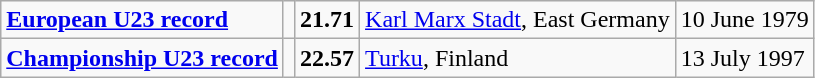<table class="wikitable">
<tr>
<td><strong><a href='#'>European U23 record</a></strong></td>
<td></td>
<td><strong>21.71</strong></td>
<td><a href='#'>Karl Marx Stadt</a>, East Germany</td>
<td>10 June 1979</td>
</tr>
<tr>
<td><strong><a href='#'>Championship U23 record</a></strong></td>
<td></td>
<td><strong>22.57</strong></td>
<td><a href='#'>Turku</a>, Finland</td>
<td>13 July 1997</td>
</tr>
</table>
